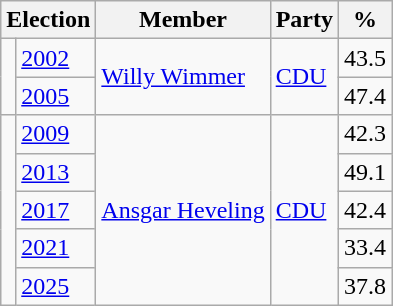<table class=wikitable>
<tr>
<th colspan=2>Election</th>
<th>Member</th>
<th>Party</th>
<th>%</th>
</tr>
<tr>
<td rowspan=2 bgcolor=></td>
<td><a href='#'>2002</a></td>
<td rowspan=2><a href='#'>Willy Wimmer</a></td>
<td rowspan=2><a href='#'>CDU</a></td>
<td align=right>43.5</td>
</tr>
<tr>
<td><a href='#'>2005</a></td>
<td align=right>47.4</td>
</tr>
<tr>
<td rowspan=5 bgcolor=></td>
<td><a href='#'>2009</a></td>
<td rowspan=5><a href='#'>Ansgar Heveling</a></td>
<td rowspan=5><a href='#'>CDU</a></td>
<td align=right>42.3</td>
</tr>
<tr>
<td><a href='#'>2013</a></td>
<td align=right>49.1</td>
</tr>
<tr>
<td><a href='#'>2017</a></td>
<td align=right>42.4</td>
</tr>
<tr>
<td><a href='#'>2021</a></td>
<td align=right>33.4</td>
</tr>
<tr>
<td><a href='#'>2025</a></td>
<td align=right>37.8</td>
</tr>
</table>
